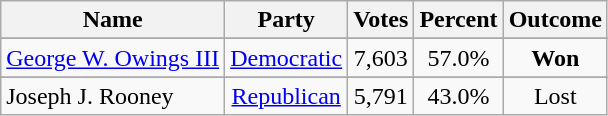<table class=wikitable style="text-align:center">
<tr>
<th>Name</th>
<th>Party</th>
<th>Votes</th>
<th>Percent</th>
<th>Outcome</th>
</tr>
<tr>
</tr>
<tr>
<td align=left><a href='#'>George W. Owings III</a></td>
<td><a href='#'>Democratic</a></td>
<td>7,603</td>
<td>57.0%</td>
<td><strong>Won</strong></td>
</tr>
<tr>
</tr>
<tr>
<td align=left>Joseph J. Rooney</td>
<td><a href='#'>Republican</a></td>
<td>5,791</td>
<td>43.0%</td>
<td>Lost</td>
</tr>
</table>
